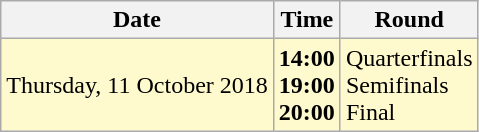<table class="wikitable">
<tr>
<th>Date</th>
<th>Time</th>
<th>Round</th>
</tr>
<tr>
<td style=background:lemonchiffon>Thursday, 11 October 2018</td>
<td style=background:lemonchiffon align=right><strong>14:00<br>19:00<br>20:00</strong></td>
<td style=background:lemonchiffon>Quarterfinals<br>Semifinals<br>Final</td>
</tr>
</table>
